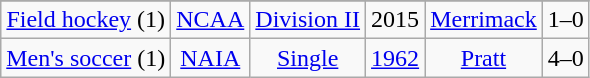<table class="wikitable" style="text-align:center">
<tr>
</tr>
<tr align="center">
<td rowspan="1"><a href='#'>Field hockey</a> (1)</td>
<td rowspan="1"><a href='#'>NCAA</a></td>
<td rowspan="1"><a href='#'>Division II</a></td>
<td>2015</td>
<td><a href='#'>Merrimack</a></td>
<td>1–0</td>
</tr>
<tr align="center">
<td rowspan="1"><a href='#'>Men's soccer</a> (1)</td>
<td rowspan="1"><a href='#'>NAIA</a></td>
<td rowspan="1"><a href='#'>Single</a></td>
<td><a href='#'>1962</a></td>
<td><a href='#'>Pratt</a></td>
<td>4–0</td>
</tr>
</table>
